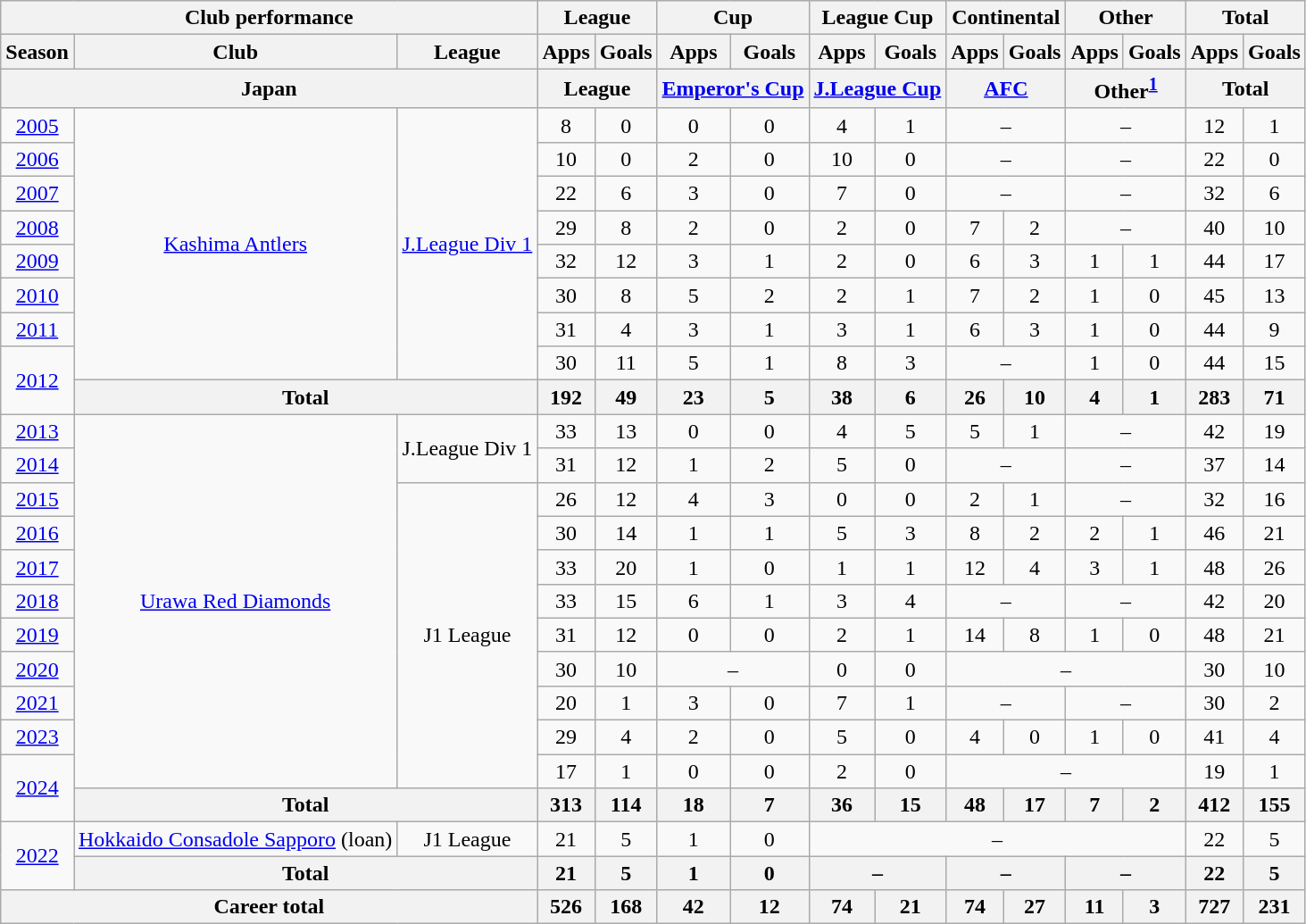<table class="wikitable" style="text-align:center">
<tr>
<th colspan=3>Club performance</th>
<th colspan=2>League</th>
<th colspan=2>Cup</th>
<th colspan=2>League Cup</th>
<th colspan=2>Continental</th>
<th colspan=2>Other</th>
<th colspan=2>Total</th>
</tr>
<tr>
<th>Season</th>
<th>Club</th>
<th>League</th>
<th>Apps</th>
<th>Goals</th>
<th>Apps</th>
<th>Goals</th>
<th>Apps</th>
<th>Goals</th>
<th>Apps</th>
<th>Goals</th>
<th>Apps</th>
<th>Goals</th>
<th>Apps</th>
<th>Goals</th>
</tr>
<tr>
<th colspan=3>Japan</th>
<th colspan=2>League</th>
<th colspan=2><a href='#'>Emperor's Cup</a></th>
<th colspan=2><a href='#'>J.League Cup</a></th>
<th colspan=2><a href='#'>AFC</a></th>
<th colspan="2">Other<sup><a href='#'>1</a></sup></th>
<th colspan=2>Total</th>
</tr>
<tr>
<td><a href='#'>2005</a></td>
<td rowspan="8"><a href='#'>Kashima Antlers</a></td>
<td rowspan="8"><a href='#'>J.League Div 1</a></td>
<td>8</td>
<td>0</td>
<td>0</td>
<td>0</td>
<td>4</td>
<td>1</td>
<td colspan="2">–</td>
<td colspan="2">–</td>
<td>12</td>
<td>1</td>
</tr>
<tr>
<td><a href='#'>2006</a></td>
<td>10</td>
<td>0</td>
<td>2</td>
<td>0</td>
<td>10</td>
<td>0</td>
<td colspan="2">–</td>
<td colspan="2">–</td>
<td>22</td>
<td>0</td>
</tr>
<tr>
<td><a href='#'>2007</a></td>
<td>22</td>
<td>6</td>
<td>3</td>
<td>0</td>
<td>7</td>
<td>0</td>
<td colspan="2">–</td>
<td colspan="2">–</td>
<td>32</td>
<td>6</td>
</tr>
<tr>
<td><a href='#'>2008</a></td>
<td>29</td>
<td>8</td>
<td>2</td>
<td>0</td>
<td>2</td>
<td>0</td>
<td>7</td>
<td>2</td>
<td colspan="2">–</td>
<td>40</td>
<td>10</td>
</tr>
<tr>
<td><a href='#'>2009</a></td>
<td>32</td>
<td>12</td>
<td>3</td>
<td>1</td>
<td>2</td>
<td>0</td>
<td>6</td>
<td>3</td>
<td>1</td>
<td>1</td>
<td>44</td>
<td>17</td>
</tr>
<tr>
<td><a href='#'>2010</a></td>
<td>30</td>
<td>8</td>
<td>5</td>
<td>2</td>
<td>2</td>
<td>1</td>
<td>7</td>
<td>2</td>
<td>1</td>
<td>0</td>
<td>45</td>
<td>13</td>
</tr>
<tr>
<td><a href='#'>2011</a></td>
<td>31</td>
<td>4</td>
<td>3</td>
<td>1</td>
<td>3</td>
<td>1</td>
<td>6</td>
<td>3</td>
<td>1</td>
<td>0</td>
<td>44</td>
<td>9</td>
</tr>
<tr>
<td rowspan="2"><a href='#'>2012</a></td>
<td>30</td>
<td>11</td>
<td>5</td>
<td>1</td>
<td>8</td>
<td>3</td>
<td colspan="2">–</td>
<td>1</td>
<td>0</td>
<td>44</td>
<td>15</td>
</tr>
<tr>
<th colspan="2">Total</th>
<th>192</th>
<th>49</th>
<th>23</th>
<th>5</th>
<th>38</th>
<th>6</th>
<th>26</th>
<th>10</th>
<th>4</th>
<th>1</th>
<th>283</th>
<th>71</th>
</tr>
<tr>
<td><a href='#'>2013</a></td>
<td rowspan="11"><a href='#'>Urawa Red Diamonds</a></td>
<td rowspan="2">J.League Div 1</td>
<td>33</td>
<td>13</td>
<td>0</td>
<td>0</td>
<td>4</td>
<td>5</td>
<td>5</td>
<td>1</td>
<td colspan="2">–</td>
<td>42</td>
<td>19</td>
</tr>
<tr>
<td><a href='#'>2014</a></td>
<td>31</td>
<td>12</td>
<td>1</td>
<td>2</td>
<td>5</td>
<td>0</td>
<td colspan="2">–</td>
<td colspan="2">–</td>
<td>37</td>
<td>14</td>
</tr>
<tr>
<td><a href='#'>2015</a></td>
<td rowspan="9">J1 League</td>
<td>26</td>
<td>12</td>
<td>4</td>
<td>3</td>
<td>0</td>
<td>0</td>
<td>2</td>
<td>1</td>
<td colspan="2">–</td>
<td>32</td>
<td>16</td>
</tr>
<tr>
<td><a href='#'>2016</a></td>
<td>30</td>
<td>14</td>
<td>1</td>
<td>1</td>
<td>5</td>
<td>3</td>
<td>8</td>
<td>2</td>
<td>2</td>
<td>1</td>
<td>46</td>
<td>21</td>
</tr>
<tr>
<td><a href='#'>2017</a></td>
<td>33</td>
<td>20</td>
<td>1</td>
<td>0</td>
<td>1</td>
<td>1</td>
<td>12</td>
<td>4</td>
<td>3</td>
<td>1</td>
<td>48</td>
<td>26</td>
</tr>
<tr>
<td><a href='#'>2018</a></td>
<td>33</td>
<td>15</td>
<td>6</td>
<td>1</td>
<td>3</td>
<td>4</td>
<td colspan="2">–</td>
<td colspan="2">–</td>
<td>42</td>
<td>20</td>
</tr>
<tr>
<td><a href='#'>2019</a></td>
<td>31</td>
<td>12</td>
<td>0</td>
<td>0</td>
<td>2</td>
<td>1</td>
<td>14</td>
<td>8</td>
<td>1</td>
<td>0</td>
<td>48</td>
<td>21</td>
</tr>
<tr>
<td><a href='#'>2020</a></td>
<td>30</td>
<td>10</td>
<td colspan="2">–</td>
<td>0</td>
<td>0</td>
<td colspan="4">–</td>
<td>30</td>
<td>10</td>
</tr>
<tr>
<td><a href='#'>2021</a></td>
<td>20</td>
<td>1</td>
<td>3</td>
<td>0</td>
<td>7</td>
<td>1</td>
<td colspan="2">–</td>
<td colspan="2">–</td>
<td>30</td>
<td>2</td>
</tr>
<tr>
<td><a href='#'>2023</a></td>
<td>29</td>
<td>4</td>
<td>2</td>
<td>0</td>
<td>5</td>
<td>0</td>
<td>4</td>
<td>0</td>
<td>1</td>
<td>0</td>
<td>41</td>
<td>4</td>
</tr>
<tr>
<td rowspan="2"><a href='#'>2024</a></td>
<td>17</td>
<td>1</td>
<td>0</td>
<td>0</td>
<td>2</td>
<td>0</td>
<td colspan="4">–</td>
<td>19</td>
<td>1</td>
</tr>
<tr>
<th colspan="2">Total</th>
<th>313</th>
<th>114</th>
<th>18</th>
<th>7</th>
<th>36</th>
<th>15</th>
<th>48</th>
<th>17</th>
<th>7</th>
<th>2</th>
<th>412</th>
<th>155</th>
</tr>
<tr>
<td rowspan="2"><a href='#'>2022</a></td>
<td><a href='#'>Hokkaido Consadole Sapporo</a> (loan)</td>
<td>J1 League</td>
<td>21</td>
<td>5</td>
<td>1</td>
<td>0</td>
<td colspan="6">–</td>
<td>22</td>
<td>5</td>
</tr>
<tr>
<th colspan="2">Total</th>
<th>21</th>
<th>5</th>
<th>1</th>
<th>0</th>
<th colspan=2>–</th>
<th colspan=2>–</th>
<th colspan=2>–</th>
<th>22</th>
<th>5</th>
</tr>
<tr>
<th colspan="3">Career total</th>
<th>526</th>
<th>168</th>
<th>42</th>
<th>12</th>
<th>74</th>
<th>21</th>
<th>74</th>
<th>27</th>
<th>11</th>
<th>3</th>
<th>727</th>
<th>231</th>
</tr>
</table>
